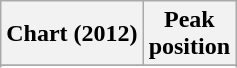<table class="wikitable sortable plainrowheaders" style="text-align:center">
<tr>
<th scope="col">Chart (2012)</th>
<th scope="col">Peak<br>position</th>
</tr>
<tr>
</tr>
<tr>
</tr>
<tr>
</tr>
<tr>
</tr>
<tr>
</tr>
<tr>
</tr>
<tr>
</tr>
<tr>
</tr>
<tr>
</tr>
<tr>
</tr>
<tr>
</tr>
</table>
